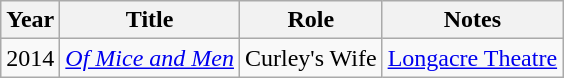<table class="wikitable">
<tr>
<th>Year</th>
<th>Title</th>
<th>Role</th>
<th class="unsortable">Notes</th>
</tr>
<tr>
<td>2014</td>
<td><em><a href='#'>Of Mice and Men</a></em></td>
<td>Curley's Wife</td>
<td><a href='#'>Longacre Theatre</a></td>
</tr>
</table>
